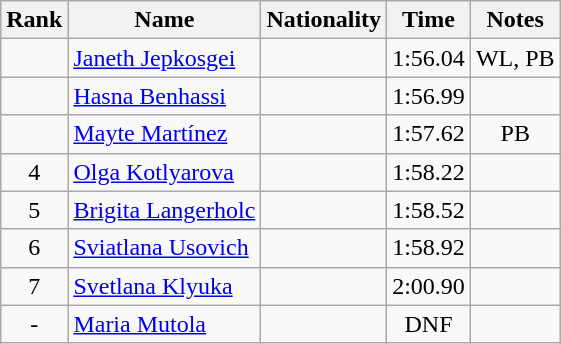<table class="wikitable sortable" style="text-align:center">
<tr>
<th>Rank</th>
<th>Name</th>
<th>Nationality</th>
<th>Time</th>
<th>Notes</th>
</tr>
<tr>
<td></td>
<td align=left><a href='#'>Janeth Jepkosgei</a></td>
<td align=left></td>
<td>1:56.04</td>
<td>WL, PB</td>
</tr>
<tr>
<td></td>
<td align=left><a href='#'>Hasna Benhassi</a></td>
<td align=left></td>
<td>1:56.99</td>
<td></td>
</tr>
<tr>
<td></td>
<td align=left><a href='#'>Mayte Martínez</a></td>
<td align=left></td>
<td>1:57.62</td>
<td>PB</td>
</tr>
<tr>
<td>4</td>
<td align=left><a href='#'>Olga Kotlyarova</a></td>
<td align=left></td>
<td>1:58.22</td>
<td></td>
</tr>
<tr>
<td>5</td>
<td align=left><a href='#'>Brigita Langerholc</a></td>
<td align=left></td>
<td>1:58.52</td>
<td></td>
</tr>
<tr>
<td>6</td>
<td align=left><a href='#'>Sviatlana Usovich</a></td>
<td align=left></td>
<td>1:58.92</td>
<td></td>
</tr>
<tr>
<td>7</td>
<td align=left><a href='#'>Svetlana Klyuka</a></td>
<td align=left></td>
<td>2:00.90</td>
<td></td>
</tr>
<tr>
<td>-</td>
<td align=left><a href='#'>Maria Mutola</a></td>
<td align=left></td>
<td>DNF</td>
<td></td>
</tr>
</table>
